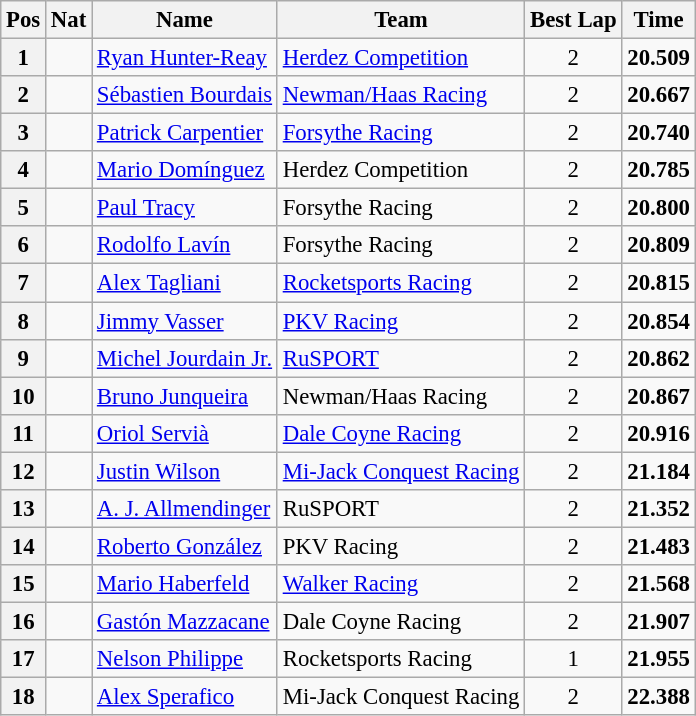<table class="wikitable" style="font-size: 95%;">
<tr>
<th>Pos</th>
<th>Nat</th>
<th>Name</th>
<th>Team</th>
<th>Best Lap</th>
<th>Time</th>
</tr>
<tr>
<th>1</th>
<td></td>
<td><a href='#'>Ryan Hunter-Reay</a></td>
<td><a href='#'>Herdez Competition</a></td>
<td align="center">2</td>
<td><strong>20.509</strong></td>
</tr>
<tr>
<th>2</th>
<td></td>
<td><a href='#'>Sébastien Bourdais</a></td>
<td><a href='#'>Newman/Haas Racing</a></td>
<td align="center">2</td>
<td><strong>20.667</strong></td>
</tr>
<tr>
<th>3</th>
<td></td>
<td><a href='#'>Patrick Carpentier</a></td>
<td><a href='#'>Forsythe Racing</a></td>
<td align="center">2</td>
<td><strong>20.740</strong></td>
</tr>
<tr>
<th>4</th>
<td></td>
<td><a href='#'>Mario Domínguez</a></td>
<td>Herdez Competition</td>
<td align="center">2</td>
<td><strong>20.785</strong></td>
</tr>
<tr>
<th>5</th>
<td></td>
<td><a href='#'>Paul Tracy</a></td>
<td>Forsythe Racing</td>
<td align="center">2</td>
<td><strong>20.800</strong></td>
</tr>
<tr>
<th>6</th>
<td></td>
<td><a href='#'>Rodolfo Lavín</a></td>
<td>Forsythe Racing</td>
<td align="center">2</td>
<td><strong>20.809</strong></td>
</tr>
<tr>
<th>7</th>
<td></td>
<td><a href='#'>Alex Tagliani</a></td>
<td><a href='#'>Rocketsports Racing</a></td>
<td align="center">2</td>
<td><strong>20.815</strong></td>
</tr>
<tr>
<th>8</th>
<td></td>
<td><a href='#'>Jimmy Vasser</a></td>
<td><a href='#'>PKV Racing</a></td>
<td align="center">2</td>
<td><strong>20.854</strong></td>
</tr>
<tr>
<th>9</th>
<td></td>
<td><a href='#'>Michel Jourdain Jr.</a></td>
<td><a href='#'>RuSPORT</a></td>
<td align="center">2</td>
<td><strong>20.862</strong></td>
</tr>
<tr>
<th>10</th>
<td></td>
<td><a href='#'>Bruno Junqueira</a></td>
<td>Newman/Haas Racing</td>
<td align="center">2</td>
<td><strong>20.867</strong></td>
</tr>
<tr>
<th>11</th>
<td></td>
<td><a href='#'>Oriol Servià</a></td>
<td><a href='#'>Dale Coyne Racing</a></td>
<td align="center">2</td>
<td><strong>20.916</strong></td>
</tr>
<tr>
<th>12</th>
<td></td>
<td><a href='#'>Justin Wilson</a></td>
<td><a href='#'>Mi-Jack Conquest Racing</a></td>
<td align="center">2</td>
<td><strong>21.184</strong></td>
</tr>
<tr>
<th>13</th>
<td></td>
<td><a href='#'>A. J. Allmendinger</a></td>
<td>RuSPORT</td>
<td align="center">2</td>
<td><strong>21.352</strong></td>
</tr>
<tr>
<th>14</th>
<td></td>
<td><a href='#'>Roberto González</a></td>
<td>PKV Racing</td>
<td align="center">2</td>
<td><strong>21.483</strong></td>
</tr>
<tr>
<th>15</th>
<td></td>
<td><a href='#'>Mario Haberfeld</a></td>
<td><a href='#'>Walker Racing</a></td>
<td align="center">2</td>
<td><strong>21.568</strong></td>
</tr>
<tr>
<th>16</th>
<td></td>
<td><a href='#'>Gastón Mazzacane</a></td>
<td>Dale Coyne Racing</td>
<td align="center">2</td>
<td><strong>21.907</strong></td>
</tr>
<tr>
<th>17</th>
<td></td>
<td><a href='#'>Nelson Philippe</a></td>
<td>Rocketsports Racing</td>
<td align="center">1</td>
<td><strong>21.955</strong></td>
</tr>
<tr>
<th>18</th>
<td></td>
<td><a href='#'>Alex Sperafico</a></td>
<td>Mi-Jack Conquest Racing</td>
<td align="center">2</td>
<td><strong>22.388</strong></td>
</tr>
</table>
